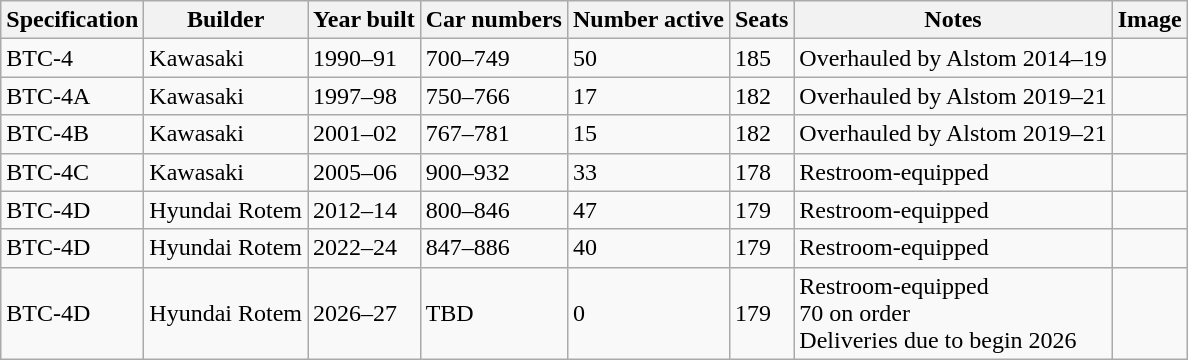<table class="wikitable">
<tr>
<th>Specification</th>
<th>Builder</th>
<th>Year built</th>
<th>Car numbers</th>
<th>Number active</th>
<th>Seats</th>
<th>Notes</th>
<th>Image</th>
</tr>
<tr>
<td>BTC-4</td>
<td>Kawasaki</td>
<td>1990–91</td>
<td>700–749</td>
<td>50</td>
<td>185</td>
<td>Overhauled by Alstom 2014–19</td>
<td></td>
</tr>
<tr>
<td>BTC-4A</td>
<td>Kawasaki</td>
<td>1997–98</td>
<td>750–766</td>
<td>17</td>
<td>182</td>
<td>Overhauled by Alstom 2019–21</td>
<td></td>
</tr>
<tr>
<td>BTC-4B</td>
<td>Kawasaki</td>
<td>2001–02</td>
<td>767–781</td>
<td>15</td>
<td>182</td>
<td>Overhauled by Alstom 2019–21</td>
<td></td>
</tr>
<tr>
<td>BTC-4C</td>
<td>Kawasaki</td>
<td>2005–06</td>
<td>900–932</td>
<td>33</td>
<td>178</td>
<td>Restroom-equipped</td>
<td></td>
</tr>
<tr>
<td>BTC-4D</td>
<td>Hyundai Rotem</td>
<td>2012–14</td>
<td>800–846</td>
<td>47</td>
<td>179</td>
<td>Restroom-equipped</td>
<td></td>
</tr>
<tr>
<td>BTC-4D</td>
<td>Hyundai Rotem</td>
<td>2022–24</td>
<td>847–886</td>
<td>40</td>
<td>179</td>
<td>Restroom-equipped</td>
<td></td>
</tr>
<tr>
<td>BTC-4D</td>
<td>Hyundai Rotem</td>
<td>2026–27</td>
<td>TBD</td>
<td>0</td>
<td>179</td>
<td>Restroom-equipped<br>70 on order<br>Deliveries due to begin 2026</td>
<td></td>
</tr>
</table>
